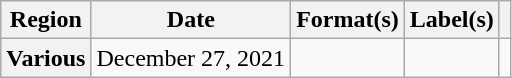<table class="wikitable plainrowheaders">
<tr>
<th scope="col">Region</th>
<th scope="col">Date</th>
<th scope="col">Format(s)</th>
<th scope="col">Label(s)</th>
<th scope="col"></th>
</tr>
<tr>
<th scope="row">Various</th>
<td>December 27, 2021</td>
<td></td>
<td></td>
<td style="text-align:center"></td>
</tr>
</table>
